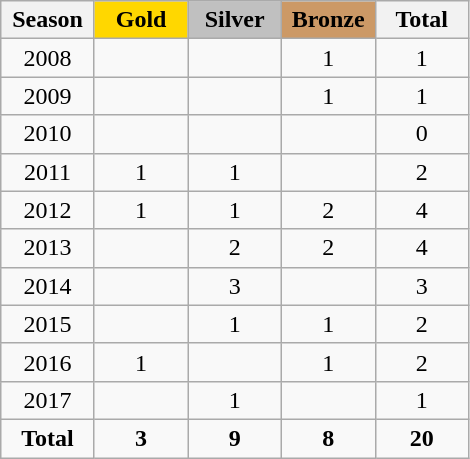<table class="wikitable" style="text-align:center;">
<tr>
<th width = "55">Season</th>
<th width = "55" style="background: gold;">Gold</th>
<th width = "55" style="background: silver;">Silver</th>
<th width = "55" style="background: #cc9966;">Bronze</th>
<th width = "55">Total</th>
</tr>
<tr>
<td>2008</td>
<td></td>
<td></td>
<td>1</td>
<td>1</td>
</tr>
<tr>
<td>2009</td>
<td></td>
<td></td>
<td>1</td>
<td>1</td>
</tr>
<tr>
<td>2010</td>
<td></td>
<td></td>
<td></td>
<td>0</td>
</tr>
<tr>
<td>2011</td>
<td>1</td>
<td>1</td>
<td></td>
<td>2</td>
</tr>
<tr>
<td>2012</td>
<td>1</td>
<td>1</td>
<td>2</td>
<td>4</td>
</tr>
<tr>
<td>2013</td>
<td></td>
<td>2</td>
<td>2</td>
<td>4</td>
</tr>
<tr>
<td>2014</td>
<td></td>
<td>3</td>
<td></td>
<td>3</td>
</tr>
<tr>
<td>2015</td>
<td></td>
<td>1</td>
<td>1</td>
<td>2</td>
</tr>
<tr>
<td>2016</td>
<td>1</td>
<td></td>
<td>1</td>
<td>2</td>
</tr>
<tr>
<td>2017</td>
<td></td>
<td>1</td>
<td></td>
<td>1</td>
</tr>
<tr>
<td><strong>Total</strong></td>
<td><strong>3</strong></td>
<td><strong>9</strong></td>
<td><strong>8</strong></td>
<td><strong>20</strong></td>
</tr>
</table>
